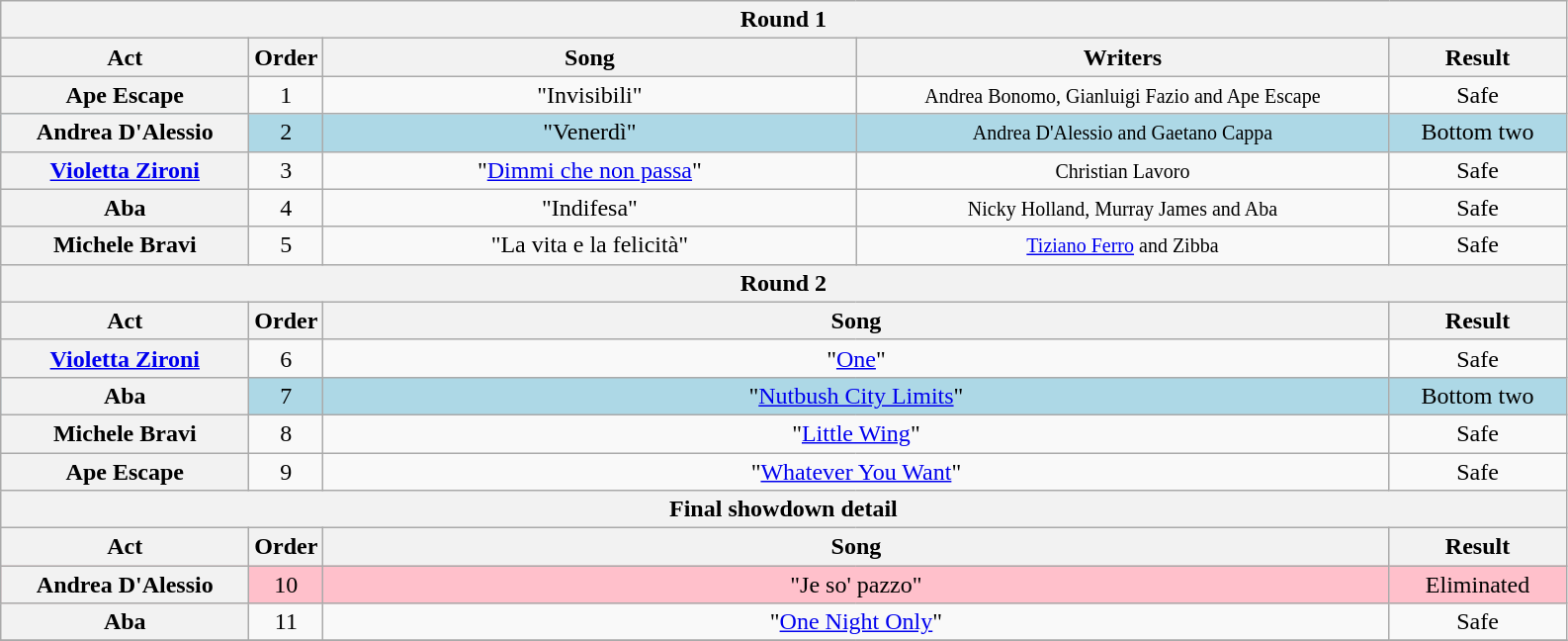<table class="wikitable plainrowheaders" style="text-align:center;">
<tr>
<th colspan="5">Round 1</th>
</tr>
<tr>
<th scope="col" style="width:10em;">Act</th>
<th scope="col">Order</th>
<th scope="col" style="width:22em;">Song</th>
<th scope="col" style="width:22em;">Writers</th>
<th scope="col" style="width:7em;">Result</th>
</tr>
<tr>
<th scope="row">Ape Escape</th>
<td>1</td>
<td>"Invisibili"</td>
<td><small>Andrea Bonomo, Gianluigi Fazio and Ape Escape</small></td>
<td>Safe</td>
</tr>
<tr style="background:lightblue;">
<th scope="row">Andrea D'Alessio</th>
<td>2</td>
<td>"Venerdì"</td>
<td><small>Andrea D'Alessio and Gaetano Cappa</small></td>
<td>Bottom two</td>
</tr>
<tr>
<th scope="row"><a href='#'>Violetta Zironi</a></th>
<td>3</td>
<td>"<a href='#'>Dimmi che non passa</a>"</td>
<td><small>Christian Lavoro</small></td>
<td>Safe</td>
</tr>
<tr>
<th scope="row">Aba</th>
<td>4</td>
<td>"Indifesa"</td>
<td><small>Nicky Holland, Murray James and Aba</small></td>
<td>Safe</td>
</tr>
<tr>
<th scope="row">Michele Bravi</th>
<td>5</td>
<td>"La vita e la felicità"</td>
<td><small><a href='#'>Tiziano Ferro</a> and Zibba</small></td>
<td>Safe</td>
</tr>
<tr>
<th colspan="5">Round 2</th>
</tr>
<tr>
<th scope="col" style="width:10em;">Act</th>
<th scope="col">Order</th>
<th scope="col" style="width:34em;" colspan="2">Song</th>
<th scope="col" style="width:7em;">Result</th>
</tr>
<tr>
<th scope="row"><a href='#'>Violetta Zironi</a></th>
<td>6</td>
<td colspan="2">"<a href='#'>One</a>"</td>
<td>Safe</td>
</tr>
<tr style="background:lightblue;">
<th scope="row">Aba</th>
<td>7</td>
<td colspan="2">"<a href='#'>Nutbush City Limits</a>"</td>
<td>Bottom two</td>
</tr>
<tr>
<th scope="row">Michele Bravi</th>
<td>8</td>
<td colspan="2">"<a href='#'>Little Wing</a>"</td>
<td>Safe</td>
</tr>
<tr>
<th scope="row">Ape Escape</th>
<td>9</td>
<td colspan="2">"<a href='#'>Whatever You Want</a>"</td>
<td>Safe</td>
</tr>
<tr>
<th colspan="5">Final showdown detail</th>
</tr>
<tr>
<th scope="col" style="width:10em;">Act</th>
<th scope="col">Order</th>
<th scope="col" style="width:34em;" colspan="2">Song</th>
<th scope="col" style="width:7em;">Result</th>
</tr>
<tr style="background:pink;">
<th scope="row">Andrea D'Alessio</th>
<td>10</td>
<td colspan="2">"Je so' pazzo"</td>
<td>Eliminated</td>
</tr>
<tr>
<th scope="row">Aba</th>
<td>11</td>
<td colspan="2">"<a href='#'>One Night Only</a>"</td>
<td>Safe</td>
</tr>
<tr>
</tr>
</table>
